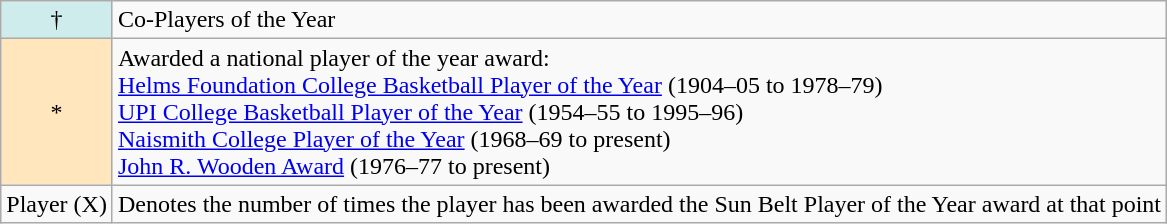<table class="wikitable">
<tr>
<td style="background-color:#CFECEC;" align="center">†</td>
<td>Co-Players of the Year</td>
</tr>
<tr>
<td style="background-color:#FFE6BD;" align="center">*</td>
<td>Awarded a national player of the year award: <br><a href='#'>Helms Foundation College Basketball Player of the Year</a> (1904–05 to 1978–79)<br> <a href='#'>UPI College Basketball Player of the Year</a> (1954–55 to 1995–96)<br> <a href='#'>Naismith College Player of the Year</a> (1968–69 to present)<br> <a href='#'>John R. Wooden Award</a> (1976–77 to present)</td>
</tr>
<tr>
<td>Player (X)</td>
<td>Denotes the number of times the player has been awarded the Sun Belt Player of the Year award at that point</td>
</tr>
</table>
